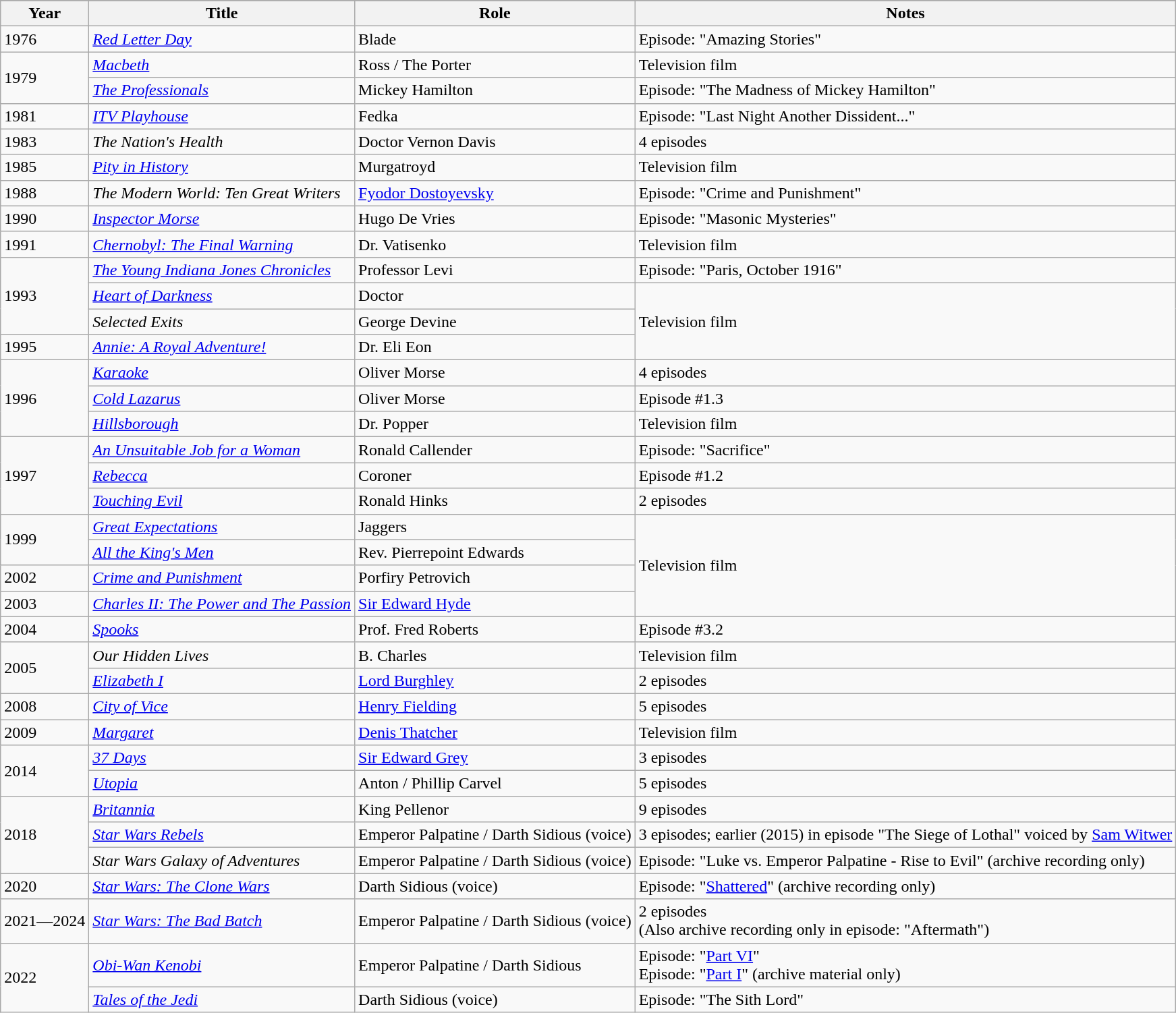<table class="wikitable sortable">
<tr>
</tr>
<tr style="text-align:center;">
<th>Year</th>
<th>Title</th>
<th>Role</th>
<th>Notes</th>
</tr>
<tr>
<td>1976</td>
<td><em><a href='#'>Red Letter Day</a></em></td>
<td>Blade</td>
<td>Episode: "Amazing Stories"</td>
</tr>
<tr>
<td rowspan=2>1979</td>
<td><em><a href='#'>Macbeth</a></em></td>
<td>Ross / The Porter</td>
<td>Television film</td>
</tr>
<tr>
<td><em><a href='#'>The Professionals</a></em></td>
<td>Mickey Hamilton</td>
<td>Episode: "The Madness of Mickey Hamilton"</td>
</tr>
<tr>
<td>1981</td>
<td><em><a href='#'>ITV Playhouse</a></em></td>
<td>Fedka</td>
<td>Episode: "Last Night Another Dissident..."</td>
</tr>
<tr>
<td>1983</td>
<td><em>The Nation's Health</em></td>
<td>Doctor Vernon Davis</td>
<td>4 episodes</td>
</tr>
<tr>
<td>1985</td>
<td><em><a href='#'>Pity in History</a></em></td>
<td>Murgatroyd</td>
<td>Television film</td>
</tr>
<tr>
<td>1988</td>
<td><em>The Modern World: Ten Great Writers</em></td>
<td><a href='#'>Fyodor Dostoyevsky</a></td>
<td>Episode: "Crime and Punishment"</td>
</tr>
<tr>
<td>1990</td>
<td><em><a href='#'>Inspector Morse</a></em></td>
<td>Hugo De Vries</td>
<td>Episode: "Masonic Mysteries"</td>
</tr>
<tr>
<td>1991</td>
<td><em><a href='#'>Chernobyl: The Final Warning</a></em></td>
<td>Dr. Vatisenko</td>
<td>Television film</td>
</tr>
<tr>
<td rowspan=3>1993</td>
<td><em><a href='#'>The Young Indiana Jones Chronicles</a></em></td>
<td>Professor Levi</td>
<td>Episode: "Paris, October 1916"</td>
</tr>
<tr>
<td><em><a href='#'>Heart of Darkness</a></em></td>
<td>Doctor</td>
<td rowspan=3>Television film</td>
</tr>
<tr>
<td><em>Selected Exits</em></td>
<td>George Devine</td>
</tr>
<tr>
<td>1995</td>
<td><em><a href='#'>Annie: A Royal Adventure!</a></em></td>
<td>Dr. Eli Eon</td>
</tr>
<tr>
<td rowspan=3>1996</td>
<td><em><a href='#'>Karaoke</a></em></td>
<td>Oliver Morse</td>
<td>4 episodes</td>
</tr>
<tr>
<td><em><a href='#'>Cold Lazarus</a></em></td>
<td>Oliver Morse</td>
<td>Episode #1.3</td>
</tr>
<tr>
<td><em><a href='#'>Hillsborough</a></em></td>
<td>Dr. Popper</td>
<td>Television film</td>
</tr>
<tr>
<td rowspan=3>1997</td>
<td><em><a href='#'>An Unsuitable Job for a Woman</a></em></td>
<td>Ronald Callender</td>
<td>Episode: "Sacrifice"</td>
</tr>
<tr>
<td><em><a href='#'>Rebecca</a></em></td>
<td>Coroner</td>
<td>Episode #1.2</td>
</tr>
<tr>
<td><em><a href='#'>Touching Evil</a></em></td>
<td>Ronald Hinks</td>
<td>2 episodes</td>
</tr>
<tr>
<td rowspan=2>1999</td>
<td><em><a href='#'>Great Expectations</a></em></td>
<td>Jaggers</td>
<td rowspan=4>Television film</td>
</tr>
<tr>
<td><em><a href='#'>All the King's Men</a></em></td>
<td>Rev. Pierrepoint Edwards</td>
</tr>
<tr>
<td>2002</td>
<td><em><a href='#'>Crime and Punishment</a></em></td>
<td>Porfiry Petrovich</td>
</tr>
<tr>
<td>2003</td>
<td><em><a href='#'>Charles II: The Power and The Passion</a></em></td>
<td><a href='#'>Sir Edward Hyde</a></td>
</tr>
<tr>
<td>2004</td>
<td><em><a href='#'>Spooks</a></em></td>
<td>Prof. Fred Roberts</td>
<td>Episode #3.2</td>
</tr>
<tr>
<td rowspan=2>2005</td>
<td><em>Our Hidden Lives</em></td>
<td>B. Charles</td>
<td>Television film</td>
</tr>
<tr>
<td><em><a href='#'>Elizabeth I</a></em></td>
<td><a href='#'>Lord Burghley</a></td>
<td>2 episodes</td>
</tr>
<tr>
<td>2008</td>
<td><em><a href='#'>City of Vice</a></em></td>
<td><a href='#'>Henry Fielding</a></td>
<td>5 episodes</td>
</tr>
<tr>
<td>2009</td>
<td><em><a href='#'>Margaret</a></em></td>
<td><a href='#'>Denis Thatcher</a></td>
<td>Television film</td>
</tr>
<tr>
<td rowspan=2>2014</td>
<td><em><a href='#'>37 Days</a></em></td>
<td><a href='#'>Sir Edward Grey</a></td>
<td>3 episodes</td>
</tr>
<tr>
<td><em><a href='#'>Utopia</a></em></td>
<td>Anton / Phillip Carvel</td>
<td>5 episodes</td>
</tr>
<tr>
<td rowspan="3">2018</td>
<td><em><a href='#'>Britannia</a></em></td>
<td>King Pellenor</td>
<td>9 episodes</td>
</tr>
<tr>
<td><em><a href='#'>Star Wars Rebels</a></em></td>
<td>Emperor Palpatine / Darth Sidious (voice)</td>
<td>3 episodes; earlier (2015) in episode "The Siege of Lothal" voiced by <a href='#'>Sam Witwer</a></td>
</tr>
<tr>
<td><em>Star Wars Galaxy of Adventures</em></td>
<td>Emperor Palpatine / Darth Sidious (voice)</td>
<td>Episode: "Luke vs. Emperor Palpatine - Rise to Evil" (archive recording only)</td>
</tr>
<tr>
<td>2020</td>
<td><em><a href='#'>Star Wars: The Clone Wars</a></em></td>
<td>Darth Sidious (voice)</td>
<td>Episode: "<a href='#'>Shattered</a>" (archive recording only)</td>
</tr>
<tr>
<td>2021—2024</td>
<td><em><a href='#'>Star Wars: The Bad Batch</a></em></td>
<td>Emperor Palpatine / Darth Sidious (voice)</td>
<td>2 episodes<br>(Also archive recording only in episode: "Aftermath")</td>
</tr>
<tr>
<td rowspan=2>2022</td>
<td><em><a href='#'>Obi-Wan Kenobi</a></em></td>
<td>Emperor Palpatine / Darth Sidious</td>
<td>Episode: "<a href='#'>Part VI</a>"<br>Episode: "<a href='#'>Рart I</a>" (archive material only)</td>
</tr>
<tr>
<td><em><a href='#'>Tales of the Jedi</a></em></td>
<td>Darth Sidious (voice)</td>
<td>Episode: "The Sith Lord"</td>
</tr>
</table>
